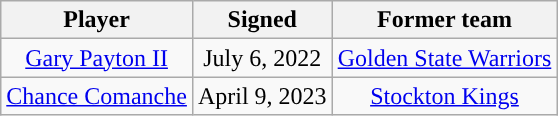<table class="wikitable sortable sortable" style="text-align: center">
<tr>
<th>Player</th>
<th>Signed</th>
<th>Former team</th>
</tr>
<tr>
<td><a href='#'>Gary Payton II</a></td>
<td>July 6, 2022</td>
<td><a href='#'>Golden State Warriors</a></td>
</tr>
<tr>
<td><a href='#'>Chance Comanche</a></td>
<td>April 9, 2023</td>
<td><a href='#'>Stockton Kings</a></td>
</tr>
</table>
